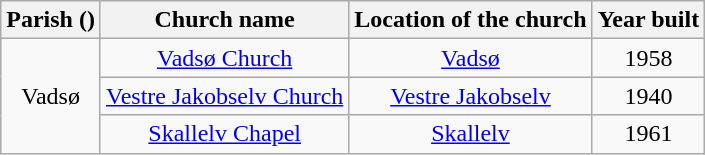<table class="wikitable" style="text-align:center">
<tr>
<th>Parish ()</th>
<th>Church name</th>
<th>Location of the church</th>
<th>Year built</th>
</tr>
<tr>
<td rowspan="3">Vadsø</td>
<td><a href='#'>Vadsø Church</a></td>
<td><a href='#'>Vadsø</a></td>
<td>1958</td>
</tr>
<tr>
<td><a href='#'>Vestre Jakobselv Church</a></td>
<td><a href='#'>Vestre Jakobselv</a></td>
<td>1940</td>
</tr>
<tr>
<td><a href='#'>Skallelv Chapel</a></td>
<td><a href='#'>Skallelv</a></td>
<td>1961</td>
</tr>
</table>
